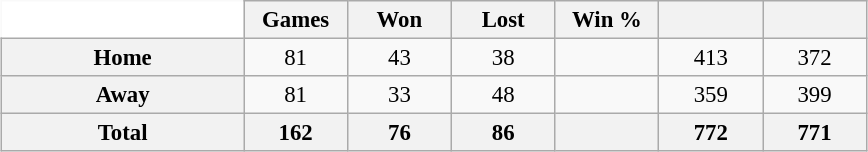<table class="wikitable" style="font-size:95%; text-align:center; width:38em; border:0;margin: 0.5em auto;">
<tr>
<td width="28%" style="background:#fff;border:0;"></td>
<th width="12%">Games</th>
<th width="12%">Won</th>
<th width="12%">Lost</th>
<th width="12%">Win %</th>
<th width="12%"></th>
<th width="12%"></th>
</tr>
<tr>
<th>Home</th>
<td>81</td>
<td>43</td>
<td>38</td>
<td></td>
<td>413</td>
<td>372</td>
</tr>
<tr>
<th>Away</th>
<td>81</td>
<td>33</td>
<td>48</td>
<td></td>
<td>359</td>
<td>399</td>
</tr>
<tr>
<th>Total</th>
<th>162</th>
<th>76</th>
<th>86</th>
<th></th>
<th>772</th>
<th>771</th>
</tr>
</table>
